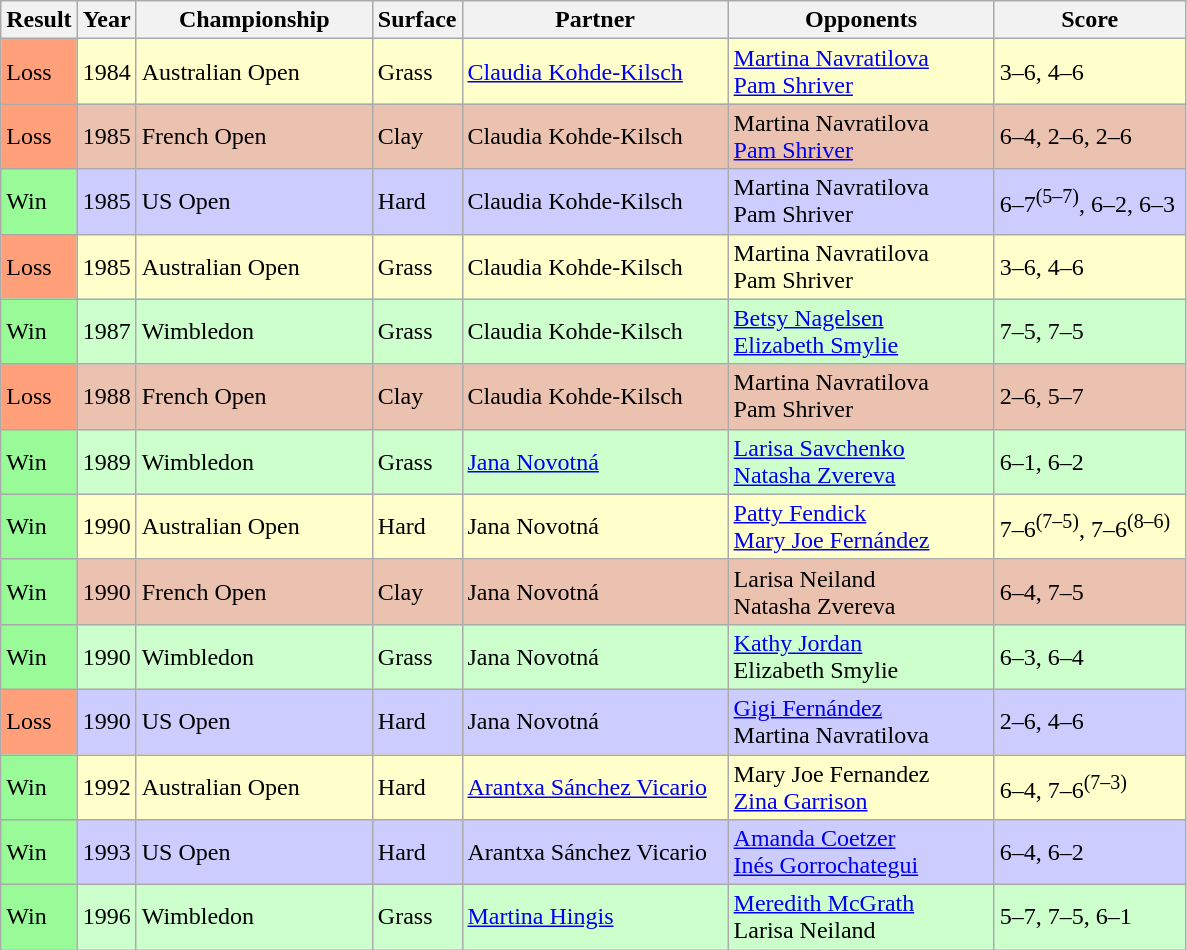<table class="sortable wikitable">
<tr>
<th style="width:40px">Result</th>
<th style="width:30px">Year</th>
<th style="width:150px">Championship</th>
<th style="width:50px">Surface</th>
<th style="width:170px">Partner</th>
<th style="width:170px">Opponents</th>
<th style="width:120px"  class="unsortable">Score</th>
</tr>
<tr style="background:#ffffcc;">
<td style="background:#ffa07a;">Loss</td>
<td>1984</td>
<td>Australian Open</td>
<td>Grass</td>
<td> <a href='#'>Claudia Kohde-Kilsch</a></td>
<td> <a href='#'>Martina Navratilova</a> <br>  <a href='#'>Pam Shriver</a></td>
<td>3–6, 4–6</td>
</tr>
<tr style="background:#ebc2af;">
<td style="background:#ffa07a;">Loss</td>
<td>1985</td>
<td>French Open</td>
<td>Clay</td>
<td> Claudia Kohde-Kilsch</td>
<td> Martina Navratilova <br>  <a href='#'>Pam Shriver</a></td>
<td>6–4, 2–6, 2–6</td>
</tr>
<tr style="background:#ccccff;">
<td style="background:#98fb98;">Win</td>
<td>1985</td>
<td>US Open</td>
<td>Hard</td>
<td> Claudia Kohde-Kilsch</td>
<td> Martina Navratilova <br>  Pam Shriver</td>
<td>6–7<sup>(5–7)</sup>, 6–2, 6–3</td>
</tr>
<tr style="background:#ffffcc;">
<td style="background:#ffa07a;">Loss</td>
<td>1985</td>
<td>Australian Open</td>
<td>Grass</td>
<td> Claudia Kohde-Kilsch</td>
<td> Martina Navratilova <br>  Pam Shriver</td>
<td>3–6, 4–6</td>
</tr>
<tr style="background:#ccffcc;">
<td style="background:#98fb98;">Win</td>
<td>1987</td>
<td>Wimbledon</td>
<td>Grass</td>
<td> Claudia Kohde-Kilsch</td>
<td> <a href='#'>Betsy Nagelsen</a> <br>  <a href='#'>Elizabeth Smylie</a></td>
<td>7–5, 7–5</td>
</tr>
<tr style="background:#ebc2af;">
<td style="background:#ffa07a;">Loss</td>
<td>1988</td>
<td>French Open</td>
<td>Clay</td>
<td> Claudia Kohde-Kilsch</td>
<td> Martina Navratilova <br>  Pam Shriver</td>
<td>2–6, 5–7</td>
</tr>
<tr style="background:#ccffcc;">
<td style="background:#98fb98;">Win</td>
<td>1989</td>
<td>Wimbledon</td>
<td>Grass</td>
<td> <a href='#'>Jana Novotná</a></td>
<td> <a href='#'>Larisa Savchenko</a> <br>  <a href='#'>Natasha Zvereva</a></td>
<td>6–1, 6–2</td>
</tr>
<tr style="background:#ffffcc;">
<td style="background:#98fb98;">Win</td>
<td>1990</td>
<td>Australian Open</td>
<td>Hard</td>
<td> Jana Novotná</td>
<td> <a href='#'>Patty Fendick</a> <br>  <a href='#'>Mary Joe Fernández</a></td>
<td>7–6<sup>(7–5)</sup>, 7–6<sup>(8–6)</sup></td>
</tr>
<tr style="background:#ebc2af;">
<td style="background:#98fb98;">Win</td>
<td>1990</td>
<td>French Open</td>
<td>Clay</td>
<td> Jana Novotná</td>
<td> Larisa Neiland <br>  Natasha Zvereva</td>
<td>6–4, 7–5</td>
</tr>
<tr style="background:#ccffcc;">
<td style="background:#98fb98;">Win</td>
<td>1990</td>
<td>Wimbledon</td>
<td>Grass</td>
<td> Jana Novotná</td>
<td> <a href='#'>Kathy Jordan</a> <br>  Elizabeth Smylie</td>
<td>6–3, 6–4</td>
</tr>
<tr style="background:#ccccff;">
<td style="background:#ffa07a;">Loss</td>
<td>1990</td>
<td>US Open</td>
<td>Hard</td>
<td> Jana Novotná</td>
<td> <a href='#'>Gigi Fernández</a> <br>  Martina Navratilova</td>
<td>2–6, 4–6</td>
</tr>
<tr style="background:#ffffcc;">
<td style="background:#98fb98;">Win</td>
<td>1992</td>
<td>Australian Open</td>
<td>Hard</td>
<td> <a href='#'>Arantxa Sánchez Vicario</a></td>
<td> Mary Joe Fernandez <br>  <a href='#'>Zina Garrison</a></td>
<td>6–4, 7–6<sup>(7–3)</sup></td>
</tr>
<tr style="background:#ccccff;">
<td style="background:#98fb98;">Win</td>
<td>1993</td>
<td>US Open</td>
<td>Hard</td>
<td> Arantxa Sánchez Vicario</td>
<td> <a href='#'>Amanda Coetzer</a> <br>  <a href='#'>Inés Gorrochategui</a></td>
<td>6–4, 6–2</td>
</tr>
<tr style="background:#ccffcc;">
<td style="background:#98fb98;">Win</td>
<td>1996</td>
<td>Wimbledon</td>
<td>Grass</td>
<td> <a href='#'>Martina Hingis</a></td>
<td> <a href='#'>Meredith McGrath</a> <br>  Larisa Neiland</td>
<td>5–7, 7–5, 6–1</td>
</tr>
</table>
